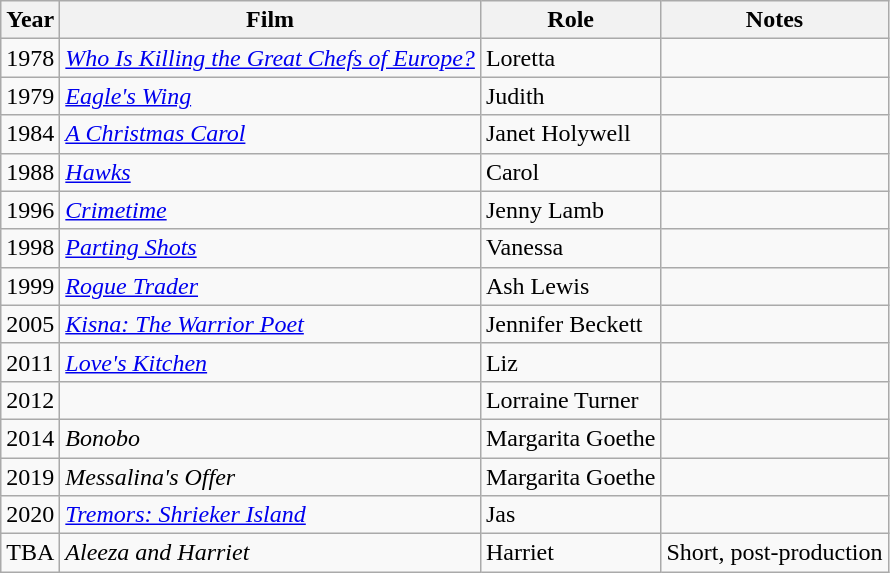<table class="wikitable">
<tr>
<th>Year</th>
<th>Film</th>
<th>Role</th>
<th>Notes</th>
</tr>
<tr>
<td>1978</td>
<td><em><a href='#'>Who Is Killing the Great Chefs of Europe?</a></em></td>
<td>Loretta</td>
<td></td>
</tr>
<tr>
<td>1979</td>
<td><em><a href='#'>Eagle's Wing</a></em></td>
<td>Judith</td>
<td></td>
</tr>
<tr>
<td>1984</td>
<td><em><a href='#'>A Christmas Carol</a></em></td>
<td>Janet Holywell</td>
<td></td>
</tr>
<tr>
<td>1988</td>
<td><em><a href='#'>Hawks</a></em></td>
<td>Carol</td>
<td></td>
</tr>
<tr>
<td>1996</td>
<td><em><a href='#'>Crimetime</a></em></td>
<td>Jenny Lamb</td>
<td></td>
</tr>
<tr>
<td>1998</td>
<td><em><a href='#'>Parting Shots</a></em></td>
<td>Vanessa</td>
<td></td>
</tr>
<tr>
<td>1999</td>
<td><em><a href='#'>Rogue Trader</a></em></td>
<td>Ash Lewis</td>
<td></td>
</tr>
<tr>
<td>2005</td>
<td><em><a href='#'>Kisna: The Warrior Poet</a></em></td>
<td>Jennifer Beckett</td>
<td></td>
</tr>
<tr>
<td>2011</td>
<td><em><a href='#'>Love's Kitchen</a></em></td>
<td>Liz</td>
<td></td>
</tr>
<tr>
<td>2012</td>
<td><em></em></td>
<td>Lorraine Turner</td>
<td></td>
</tr>
<tr>
<td>2014</td>
<td><em>Bonobo</em></td>
<td>Margarita Goethe</td>
<td></td>
</tr>
<tr>
<td>2019</td>
<td><em>Messalina's Offer</em></td>
<td>Margarita Goethe</td>
<td></td>
</tr>
<tr>
<td>2020</td>
<td><em><a href='#'>Tremors: Shrieker Island</a></em></td>
<td>Jas</td>
<td></td>
</tr>
<tr>
<td>TBA</td>
<td><em>Aleeza and Harriet</em></td>
<td>Harriet</td>
<td>Short, post-production</td>
</tr>
</table>
